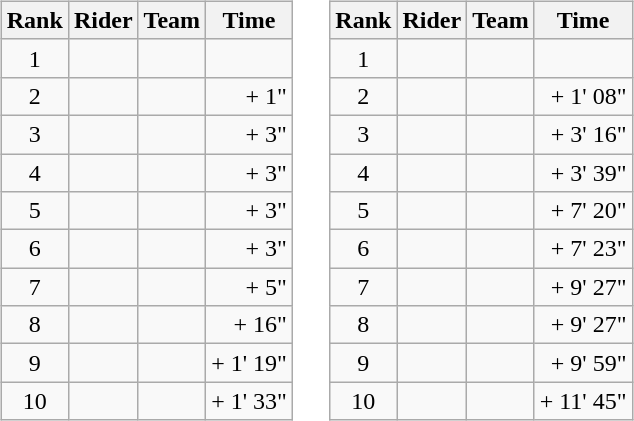<table>
<tr>
<td><br><table class="wikitable">
<tr>
<th scope="col">Rank</th>
<th scope="col">Rider</th>
<th scope="col">Team</th>
<th scope="col">Time</th>
</tr>
<tr>
<td style="text-align:center;">1</td>
<td></td>
<td></td>
<td style="text-align:right;"></td>
</tr>
<tr>
<td style="text-align:center;">2</td>
<td></td>
<td></td>
<td style="text-align:right;">+ 1"</td>
</tr>
<tr>
<td style="text-align:center;">3</td>
<td></td>
<td></td>
<td style="text-align:right;">+ 3"</td>
</tr>
<tr>
<td style="text-align:center;">4</td>
<td></td>
<td></td>
<td style="text-align:right;">+ 3"</td>
</tr>
<tr>
<td style="text-align:center;">5</td>
<td></td>
<td></td>
<td style="text-align:right;">+ 3"</td>
</tr>
<tr>
<td style="text-align:center;">6</td>
<td> </td>
<td></td>
<td style="text-align:right;">+ 3"</td>
</tr>
<tr>
<td style="text-align:center;">7</td>
<td></td>
<td></td>
<td style="text-align:right;">+ 5"</td>
</tr>
<tr>
<td style="text-align:center;">8</td>
<td></td>
<td></td>
<td style="text-align:right;">+ 16"</td>
</tr>
<tr>
<td style="text-align:center;">9</td>
<td></td>
<td></td>
<td style="text-align:right;">+ 1' 19"</td>
</tr>
<tr>
<td style="text-align:center;">10</td>
<td></td>
<td></td>
<td style="text-align:right;">+ 1' 33"</td>
</tr>
</table>
</td>
<td></td>
<td><br><table class="wikitable">
<tr>
<th scope="col">Rank</th>
<th scope="col">Rider</th>
<th scope="col">Team</th>
<th scope="col">Time</th>
</tr>
<tr>
<td style="text-align:center;">1</td>
<td> </td>
<td></td>
<td style="text-align:right;"></td>
</tr>
<tr>
<td style="text-align:center;">2</td>
<td></td>
<td></td>
<td style="text-align:right;">+ 1' 08"</td>
</tr>
<tr>
<td style="text-align:center;">3</td>
<td></td>
<td></td>
<td style="text-align:right;">+ 3' 16"</td>
</tr>
<tr>
<td style="text-align:center;">4</td>
<td></td>
<td></td>
<td style="text-align:right;">+ 3' 39"</td>
</tr>
<tr>
<td style="text-align:center;">5</td>
<td></td>
<td></td>
<td style="text-align:right;">+ 7' 20"</td>
</tr>
<tr>
<td style="text-align:center;">6</td>
<td></td>
<td></td>
<td style="text-align:right;">+ 7' 23"</td>
</tr>
<tr>
<td style="text-align:center;">7</td>
<td></td>
<td></td>
<td style="text-align:right;">+ 9' 27"</td>
</tr>
<tr>
<td style="text-align:center;">8</td>
<td></td>
<td></td>
<td style="text-align:right;">+ 9' 27"</td>
</tr>
<tr>
<td style="text-align:center;">9</td>
<td></td>
<td></td>
<td style="text-align:right;">+ 9' 59"</td>
</tr>
<tr>
<td style="text-align:center;">10</td>
<td></td>
<td></td>
<td style="text-align:right;">+ 11' 45"</td>
</tr>
</table>
</td>
</tr>
</table>
